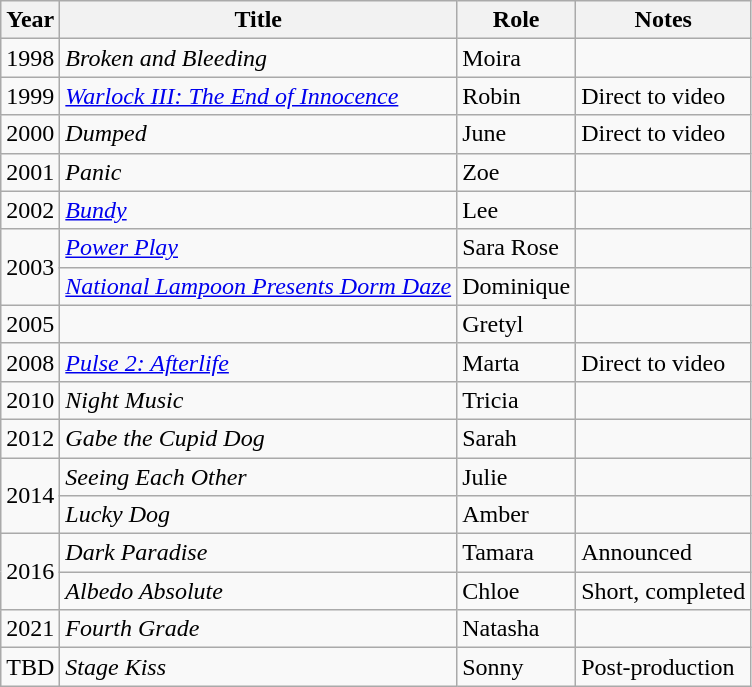<table class="wikitable sortable">
<tr>
<th>Year</th>
<th>Title</th>
<th>Role</th>
<th class="unsortable">Notes</th>
</tr>
<tr>
<td>1998</td>
<td><em>Broken and Bleeding</em></td>
<td>Moira</td>
<td></td>
</tr>
<tr>
<td>1999</td>
<td><em><a href='#'>Warlock III: The End of Innocence</a></em></td>
<td>Robin</td>
<td>Direct to video</td>
</tr>
<tr>
<td>2000</td>
<td><em>Dumped</em></td>
<td>June</td>
<td>Direct to video</td>
</tr>
<tr>
<td>2001</td>
<td><em>Panic</em></td>
<td>Zoe</td>
<td></td>
</tr>
<tr>
<td>2002</td>
<td><em><a href='#'>Bundy</a></em></td>
<td>Lee</td>
<td></td>
</tr>
<tr>
<td rowspan="2">2003</td>
<td><em><a href='#'>Power Play</a></em></td>
<td>Sara Rose</td>
<td></td>
</tr>
<tr>
<td><em><a href='#'>National Lampoon Presents Dorm Daze</a></em></td>
<td>Dominique</td>
<td></td>
</tr>
<tr>
<td>2005</td>
<td><em></em></td>
<td>Gretyl</td>
<td></td>
</tr>
<tr>
<td>2008</td>
<td><em><a href='#'>Pulse 2: Afterlife</a></em></td>
<td>Marta</td>
<td>Direct to video</td>
</tr>
<tr>
<td>2010</td>
<td><em>Night Music</em></td>
<td>Tricia</td>
<td></td>
</tr>
<tr>
<td>2012</td>
<td><em>Gabe the Cupid Dog</em></td>
<td>Sarah</td>
<td></td>
</tr>
<tr>
<td rowspan="2">2014</td>
<td><em>Seeing Each Other</em></td>
<td>Julie</td>
<td></td>
</tr>
<tr>
<td><em>Lucky Dog</em></td>
<td>Amber</td>
<td></td>
</tr>
<tr>
<td rowspan="2">2016</td>
<td><em>Dark Paradise</em></td>
<td>Tamara</td>
<td>Announced</td>
</tr>
<tr>
<td><em>Albedo Absolute</em></td>
<td>Chloe</td>
<td>Short, completed</td>
</tr>
<tr>
<td>2021</td>
<td><em>Fourth Grade</em></td>
<td>Natasha</td>
<td></td>
</tr>
<tr>
<td>TBD</td>
<td><em>Stage Kiss</em></td>
<td>Sonny</td>
<td>Post-production</td>
</tr>
</table>
